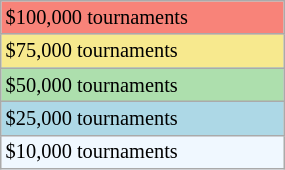<table class="wikitable" style="font-size:85%;" width=15%>
<tr style="background:#f88379;">
<td>$100,000 tournaments</td>
</tr>
<tr style="background:#f7e98e;">
<td>$75,000 tournaments</td>
</tr>
<tr style="background:#addfad;">
<td>$50,000 tournaments</td>
</tr>
<tr style="background:lightblue;">
<td>$25,000 tournaments</td>
</tr>
<tr style="background:#f0f8ff;">
<td>$10,000 tournaments</td>
</tr>
</table>
